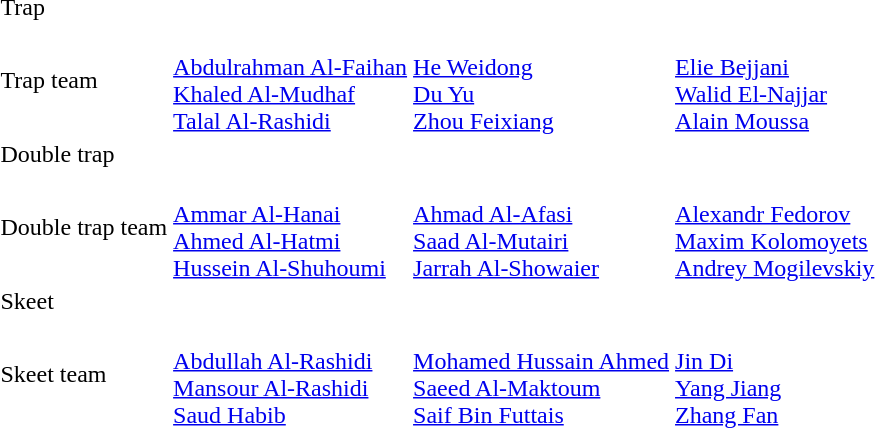<table>
<tr>
<td>Trap</td>
<td></td>
<td></td>
<td></td>
</tr>
<tr>
<td>Trap team</td>
<td><br><a href='#'>Abdulrahman Al-Faihan</a><br><a href='#'>Khaled Al-Mudhaf</a><br><a href='#'>Talal Al-Rashidi</a></td>
<td><br><a href='#'>He Weidong</a><br><a href='#'>Du Yu</a><br><a href='#'>Zhou Feixiang</a></td>
<td><br><a href='#'>Elie Bejjani</a><br><a href='#'>Walid El-Najjar</a><br><a href='#'>Alain Moussa</a></td>
</tr>
<tr>
<td>Double trap</td>
<td></td>
<td></td>
<td></td>
</tr>
<tr>
<td>Double trap team</td>
<td><br><a href='#'>Ammar Al-Hanai</a><br><a href='#'>Ahmed Al-Hatmi</a><br><a href='#'>Hussein Al-Shuhoumi</a></td>
<td><br><a href='#'>Ahmad Al-Afasi</a><br><a href='#'>Saad Al-Mutairi</a><br><a href='#'>Jarrah Al-Showaier</a></td>
<td><br><a href='#'>Alexandr Fedorov</a><br><a href='#'>Maxim Kolomoyets</a><br><a href='#'>Andrey Mogilevskiy</a></td>
</tr>
<tr>
<td>Skeet</td>
<td></td>
<td></td>
<td></td>
</tr>
<tr>
<td>Skeet team</td>
<td><br><a href='#'>Abdullah Al-Rashidi</a><br><a href='#'>Mansour Al-Rashidi</a><br><a href='#'>Saud Habib</a></td>
<td><br><a href='#'>Mohamed Hussain Ahmed</a><br><a href='#'>Saeed Al-Maktoum</a><br><a href='#'>Saif Bin Futtais</a></td>
<td><br><a href='#'>Jin Di</a><br><a href='#'>Yang Jiang</a><br><a href='#'>Zhang Fan</a></td>
</tr>
</table>
